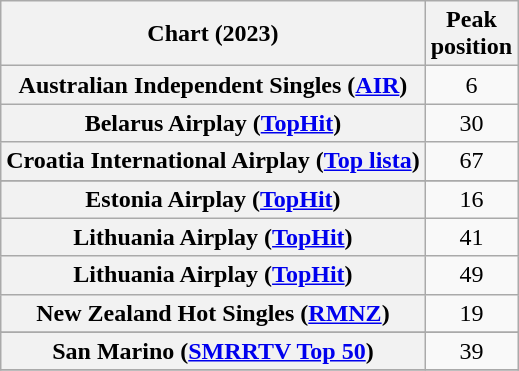<table class="wikitable sortable plainrowheaders" style="text-align:center">
<tr>
<th scope="col">Chart (2023)</th>
<th scope="col">Peak<br>position</th>
</tr>
<tr>
<th scope="row">Australian Independent Singles (<a href='#'>AIR</a>)</th>
<td>6</td>
</tr>
<tr>
<th scope="row">Belarus Airplay (<a href='#'>TopHit</a>)</th>
<td>30</td>
</tr>
<tr>
<th scope="row">Croatia International Airplay (<a href='#'>Top lista</a>)</th>
<td>67</td>
</tr>
<tr>
</tr>
<tr>
<th scope="row">Estonia Airplay (<a href='#'>TopHit</a>)</th>
<td>16</td>
</tr>
<tr>
<th scope="row">Lithuania Airplay (<a href='#'>TopHit</a>)</th>
<td>41</td>
</tr>
<tr>
<th scope="row">Lithuania Airplay (<a href='#'>TopHit</a>)<br></th>
<td>49</td>
</tr>
<tr>
<th scope="row">New Zealand Hot Singles (<a href='#'>RMNZ</a>)</th>
<td>19</td>
</tr>
<tr>
</tr>
<tr>
<th scope="row">San Marino (<a href='#'>SMRRTV Top 50</a>)</th>
<td>39</td>
</tr>
<tr>
</tr>
</table>
